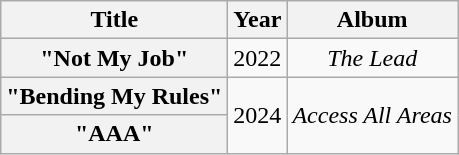<table class="wikitable plainrowheaders" style="text-align:center;" border="2">
<tr>
<th scope="col">Title</th>
<th scope="col">Year</th>
<th scope="col">Album</th>
</tr>
<tr>
<th scope="row">"Not My Job"</th>
<td>2022</td>
<td><em>The Lead</em></td>
</tr>
<tr>
<th scope="row">"Bending My Rules"</th>
<td rowspan="2">2024</td>
<td rowspan="2"><em>Access All Areas</em></td>
</tr>
<tr>
<th scope="row">"AAA"</th>
</tr>
</table>
